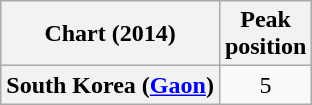<table class="wikitable plainrowheaders" style="text-align:center">
<tr>
<th scope="col">Chart (2014)</th>
<th scope="col">Peak<br>position</th>
</tr>
<tr>
<th scope="row">South Korea (<a href='#'>Gaon</a>)</th>
<td>5</td>
</tr>
</table>
